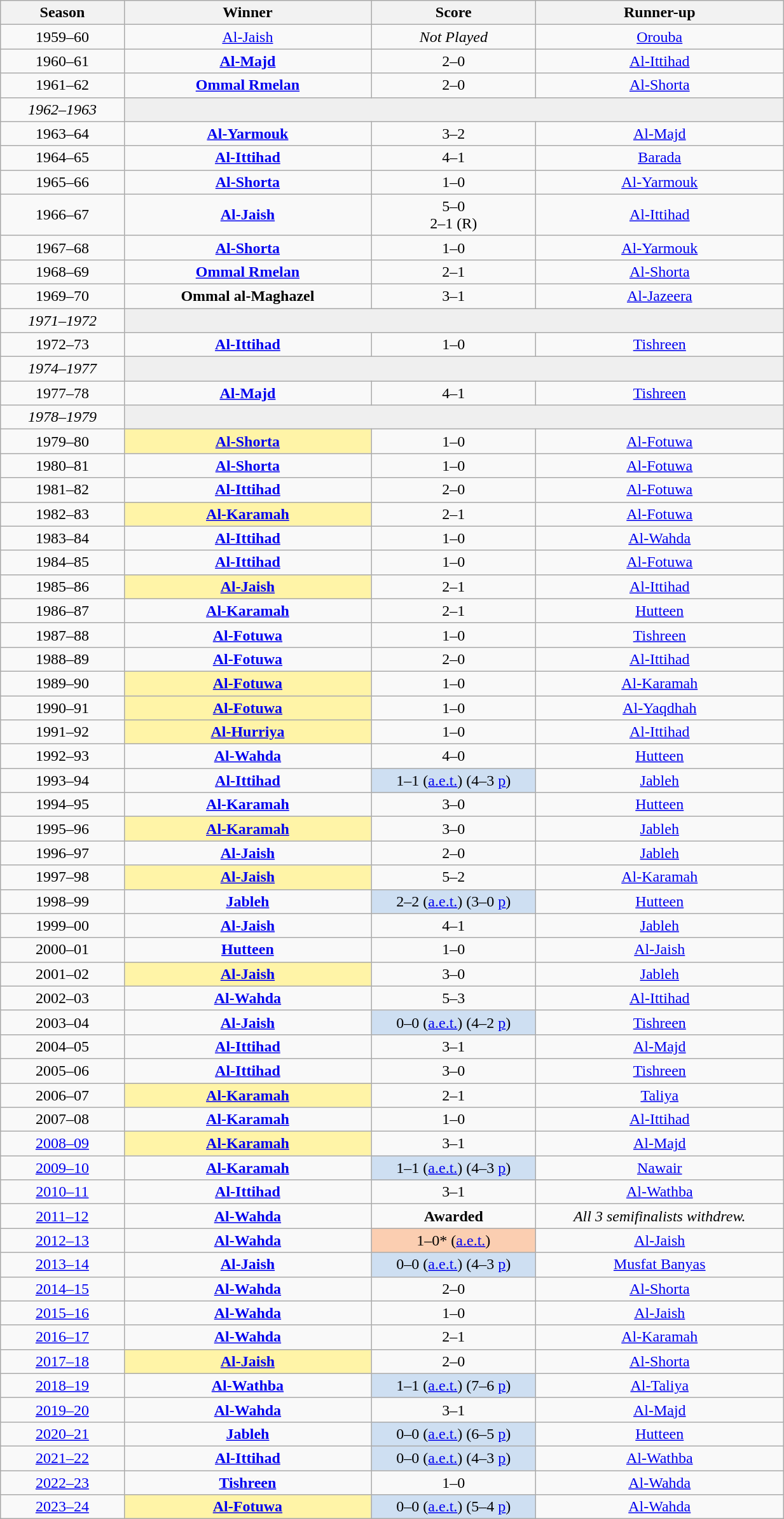<table class="wikitable" style="text-align: center;" width=65%>
<tr>
<th width=15%>Season</th>
<th width=30%>Winner</th>
<th width=20%>Score</th>
<th width=30%>Runner-up</th>
</tr>
<tr>
<td>1959–60</td>
<td><a href='#'>Al-Jaish</a></td>
<td><em>Not Played</em></td>
<td><a href='#'>Orouba</a></td>
</tr>
<tr>
<td>1960–61</td>
<td><strong><a href='#'>Al-Majd</a></strong> </td>
<td>2–0</td>
<td><a href='#'>Al-Ittihad</a> </td>
</tr>
<tr>
<td>1961–62</td>
<td><strong><a href='#'>Ommal Rmelan</a></strong></td>
<td>2–0</td>
<td><a href='#'>Al-Shorta</a></td>
</tr>
<tr>
<td><em>1962–1963</em></td>
<td colspan=3 style=background:#efefef></td>
</tr>
<tr>
<td>1963–64</td>
<td><strong><a href='#'>Al-Yarmouk</a></strong></td>
<td>3–2</td>
<td><a href='#'>Al-Majd</a></td>
</tr>
<tr>
<td>1964–65</td>
<td><strong><a href='#'>Al-Ittihad</a></strong></td>
<td>4–1</td>
<td><a href='#'>Barada</a></td>
</tr>
<tr>
<td>1965–66</td>
<td><strong><a href='#'>Al-Shorta</a></strong></td>
<td>1–0</td>
<td><a href='#'>Al-Yarmouk</a></td>
</tr>
<tr>
<td>1966–67</td>
<td><strong><a href='#'>Al-Jaish</a></strong></td>
<td align=center>5–0 <br> 2–1 (R)</td>
<td><a href='#'>Al-Ittihad</a></td>
</tr>
<tr>
<td>1967–68</td>
<td><strong><a href='#'>Al-Shorta</a></strong></td>
<td>1–0</td>
<td><a href='#'>Al-Yarmouk</a></td>
</tr>
<tr>
<td>1968–69</td>
<td><strong><a href='#'>Ommal Rmelan</a></strong></td>
<td>2–1</td>
<td><a href='#'>Al-Shorta</a></td>
</tr>
<tr>
<td>1969–70</td>
<td><strong>Ommal al-Maghazel</strong></td>
<td>3–1</td>
<td><a href='#'>Al-Jazeera</a></td>
</tr>
<tr>
<td><em>1971–1972</em></td>
<td colspan=3 style=background:#efefef></td>
</tr>
<tr>
<td>1972–73</td>
<td><strong><a href='#'>Al-Ittihad</a></strong></td>
<td>1–0</td>
<td><a href='#'>Tishreen</a></td>
</tr>
<tr>
<td><em>1974–1977</em></td>
<td colspan=3 style=background:#efefef></td>
</tr>
<tr>
<td>1977–78</td>
<td><strong><a href='#'>Al-Majd</a></strong></td>
<td>4–1</td>
<td><a href='#'>Tishreen</a></td>
</tr>
<tr>
<td><em>1978–1979</em></td>
<td colspan=3 style=background:#efefef></td>
</tr>
<tr>
<td>1979–80</td>
<td style="background-color:#fff4a7"><strong><a href='#'>Al-Shorta</a></strong></td>
<td>1–0</td>
<td><a href='#'>Al-Fotuwa</a></td>
</tr>
<tr>
<td>1980–81</td>
<td><strong><a href='#'>Al-Shorta</a></strong></td>
<td>1–0</td>
<td><a href='#'>Al-Fotuwa</a></td>
</tr>
<tr>
<td>1981–82</td>
<td><strong><a href='#'>Al-Ittihad</a></strong></td>
<td>2–0</td>
<td><a href='#'>Al-Fotuwa</a></td>
</tr>
<tr>
<td>1982–83</td>
<td style="background-color:#fff4a7"><strong><a href='#'>Al-Karamah</a></strong></td>
<td>2–1</td>
<td><a href='#'>Al-Fotuwa</a></td>
</tr>
<tr>
<td>1983–84</td>
<td><strong><a href='#'>Al-Ittihad</a></strong></td>
<td>1–0</td>
<td><a href='#'>Al-Wahda</a></td>
</tr>
<tr>
<td>1984–85</td>
<td><strong><a href='#'>Al-Ittihad</a></strong></td>
<td>1–0</td>
<td><a href='#'>Al-Fotuwa</a></td>
</tr>
<tr>
<td>1985–86</td>
<td style="background-color:#fff4a7"><strong><a href='#'>Al-Jaish</a></strong></td>
<td>2–1</td>
<td><a href='#'>Al-Ittihad</a></td>
</tr>
<tr>
<td>1986–87</td>
<td><strong><a href='#'>Al-Karamah</a></strong></td>
<td>2–1</td>
<td><a href='#'>Hutteen</a></td>
</tr>
<tr>
<td>1987–88</td>
<td><strong><a href='#'>Al-Fotuwa</a></strong></td>
<td>1–0</td>
<td><a href='#'>Tishreen</a></td>
</tr>
<tr>
<td>1988–89</td>
<td><strong><a href='#'>Al-Fotuwa</a></strong></td>
<td>2–0</td>
<td><a href='#'>Al-Ittihad</a></td>
</tr>
<tr>
<td>1989–90</td>
<td style="background-color:#fff4a7"><strong><a href='#'>Al-Fotuwa</a></strong></td>
<td>1–0</td>
<td><a href='#'>Al-Karamah</a></td>
</tr>
<tr>
<td>1990–91</td>
<td style="background-color:#fff4a7"><strong><a href='#'>Al-Fotuwa</a></strong></td>
<td>1–0</td>
<td><a href='#'>Al-Yaqdhah</a></td>
</tr>
<tr>
<td>1991–92</td>
<td style="background-color:#fff4a7"><strong><a href='#'>Al-Hurriya</a></strong></td>
<td>1–0</td>
<td><a href='#'>Al-Ittihad</a></td>
</tr>
<tr>
<td>1992–93</td>
<td><strong><a href='#'>Al-Wahda</a></strong></td>
<td>4–0</td>
<td><a href='#'>Hutteen</a></td>
</tr>
<tr>
<td>1993–94</td>
<td><strong><a href='#'>Al-Ittihad</a></strong></td>
<td align=center style="background-color:#cedff2">1–1 (<a href='#'>a.e.t.</a>) (4–3 <a href='#'>p</a>)</td>
<td><a href='#'>Jableh</a></td>
</tr>
<tr>
<td>1994–95</td>
<td><strong><a href='#'>Al-Karamah</a></strong></td>
<td>3–0</td>
<td><a href='#'>Hutteen</a></td>
</tr>
<tr>
<td>1995–96</td>
<td style="background-color:#fff4a7"><strong><a href='#'>Al-Karamah</a></strong></td>
<td>3–0</td>
<td><a href='#'>Jableh</a></td>
</tr>
<tr>
<td>1996–97</td>
<td><strong><a href='#'>Al-Jaish</a></strong></td>
<td>2–0</td>
<td><a href='#'>Jableh</a></td>
</tr>
<tr>
<td>1997–98</td>
<td style="background-color:#fff4a7"><strong><a href='#'>Al-Jaish</a></strong></td>
<td>5–2</td>
<td><a href='#'>Al-Karamah</a></td>
</tr>
<tr>
<td>1998–99</td>
<td><strong><a href='#'>Jableh</a></strong></td>
<td align=center style="background-color:#cedff2">2–2 (<a href='#'>a.e.t.</a>) (3–0 <a href='#'>p</a>)</td>
<td><a href='#'>Hutteen</a></td>
</tr>
<tr>
<td>1999–00</td>
<td><strong><a href='#'>Al-Jaish</a></strong></td>
<td>4–1</td>
<td><a href='#'>Jableh</a></td>
</tr>
<tr>
<td>2000–01</td>
<td><strong><a href='#'>Hutteen</a></strong></td>
<td>1–0</td>
<td><a href='#'>Al-Jaish</a></td>
</tr>
<tr>
<td>2001–02</td>
<td style="background-color:#fff4a7"><strong><a href='#'>Al-Jaish</a></strong></td>
<td>3–0</td>
<td><a href='#'>Jableh</a></td>
</tr>
<tr>
<td>2002–03</td>
<td><strong><a href='#'>Al-Wahda</a></strong></td>
<td>5–3</td>
<td><a href='#'>Al-Ittihad</a></td>
</tr>
<tr>
<td>2003–04</td>
<td><strong><a href='#'>Al-Jaish</a></strong></td>
<td align=center style="background-color:#cedff2">0–0 (<a href='#'>a.e.t.</a>) (4–2 <a href='#'>p</a>)</td>
<td><a href='#'>Tishreen</a></td>
</tr>
<tr>
<td>2004–05</td>
<td><strong><a href='#'>Al-Ittihad</a></strong></td>
<td>3–1</td>
<td><a href='#'>Al-Majd</a></td>
</tr>
<tr>
<td>2005–06</td>
<td><strong><a href='#'>Al-Ittihad</a></strong></td>
<td>3–0</td>
<td><a href='#'>Tishreen</a></td>
</tr>
<tr>
<td>2006–07</td>
<td style="background-color:#fff4a7"><strong><a href='#'>Al-Karamah</a></strong></td>
<td>2–1</td>
<td><a href='#'>Taliya</a></td>
</tr>
<tr>
<td>2007–08</td>
<td><strong><a href='#'>Al-Karamah</a></strong></td>
<td>1–0</td>
<td><a href='#'>Al-Ittihad</a></td>
</tr>
<tr>
<td><a href='#'>2008–09</a></td>
<td style="background-color:#fff4a7"><strong><a href='#'>Al-Karamah</a></strong></td>
<td>3–1</td>
<td><a href='#'>Al-Majd</a></td>
</tr>
<tr>
<td><a href='#'>2009–10</a></td>
<td><strong><a href='#'>Al-Karamah</a></strong></td>
<td align=center style="background-color:#cedff2">1–1 (<a href='#'>a.e.t.</a>) (4–3 <a href='#'>p</a>)</td>
<td><a href='#'>Nawair</a></td>
</tr>
<tr>
<td><a href='#'>2010–11</a></td>
<td><strong><a href='#'>Al-Ittihad</a></strong></td>
<td>3–1</td>
<td><a href='#'>Al-Wathba</a></td>
</tr>
<tr>
<td><a href='#'>2011–12</a></td>
<td><strong><a href='#'>Al-Wahda</a></strong></td>
<td><strong>Awarded</strong></td>
<td><em>All 3 semifinalists withdrew.</em></td>
</tr>
<tr>
<td><a href='#'>2012–13</a></td>
<td><strong><a href='#'>Al-Wahda</a></strong></td>
<td align=center style="background-color:#FBCEB1">1–0* (<a href='#'>a.e.t.</a>)</td>
<td><a href='#'>Al-Jaish</a></td>
</tr>
<tr>
<td><a href='#'>2013–14</a></td>
<td><strong><a href='#'>Al-Jaish</a></strong></td>
<td align=center style="background-color:#cedff2">0–0 (<a href='#'>a.e.t.</a>) (4–3 <a href='#'>p</a>)</td>
<td><a href='#'>Musfat Banyas</a></td>
</tr>
<tr>
<td><a href='#'>2014–15</a></td>
<td><strong><a href='#'>Al-Wahda</a></strong></td>
<td>2–0</td>
<td><a href='#'>Al-Shorta</a></td>
</tr>
<tr>
<td><a href='#'>2015–16</a></td>
<td><strong><a href='#'>Al-Wahda</a></strong></td>
<td>1–0</td>
<td><a href='#'>Al-Jaish</a></td>
</tr>
<tr>
<td><a href='#'>2016–17</a></td>
<td><strong><a href='#'>Al-Wahda</a></strong></td>
<td>2–1</td>
<td><a href='#'>Al-Karamah</a></td>
</tr>
<tr>
<td><a href='#'>2017–18</a></td>
<td style="background-color:#fff4a7"><strong><a href='#'>Al-Jaish</a></strong></td>
<td>2–0</td>
<td><a href='#'>Al-Shorta</a></td>
</tr>
<tr>
<td><a href='#'>2018–19</a></td>
<td><strong><a href='#'>Al-Wathba</a></strong></td>
<td align=center style="background-color:#cedff2">1–1 (<a href='#'>a.e.t.</a>) (7–6 <a href='#'>p</a>)</td>
<td><a href='#'>Al-Taliya</a></td>
</tr>
<tr>
<td><a href='#'>2019–20</a></td>
<td><strong><a href='#'>Al-Wahda</a></strong></td>
<td>3–1</td>
<td><a href='#'>Al-Majd</a></td>
</tr>
<tr>
<td><a href='#'>2020–21</a></td>
<td><strong><a href='#'>Jableh</a></strong></td>
<td align=center style="background-color:#cedff2">0–0 (<a href='#'>a.e.t.</a>) (6–5 <a href='#'>p</a>)</td>
<td><a href='#'>Hutteen</a></td>
</tr>
<tr>
<td><a href='#'>2021–22</a></td>
<td><strong><a href='#'>Al-Ittihad</a></strong></td>
<td align=center style="background-color:#cedff2">0–0 (<a href='#'>a.e.t.</a>) (4–3 <a href='#'>p</a>)</td>
<td><a href='#'>Al-Wathba</a></td>
</tr>
<tr>
<td><a href='#'>2022–23</a></td>
<td><strong><a href='#'>Tishreen</a></strong></td>
<td>1–0</td>
<td><a href='#'>Al-Wahda</a></td>
</tr>
<tr>
<td><a href='#'>2023–24</a></td>
<td style="background-color:#fff4a7"><strong><a href='#'>Al-Fotuwa</a></strong></td>
<td align=center style="background-color:#cedff2">0–0 (<a href='#'>a.e.t.</a>) (5–4 <a href='#'>p</a>)</td>
<td><a href='#'>Al-Wahda</a></td>
</tr>
</table>
